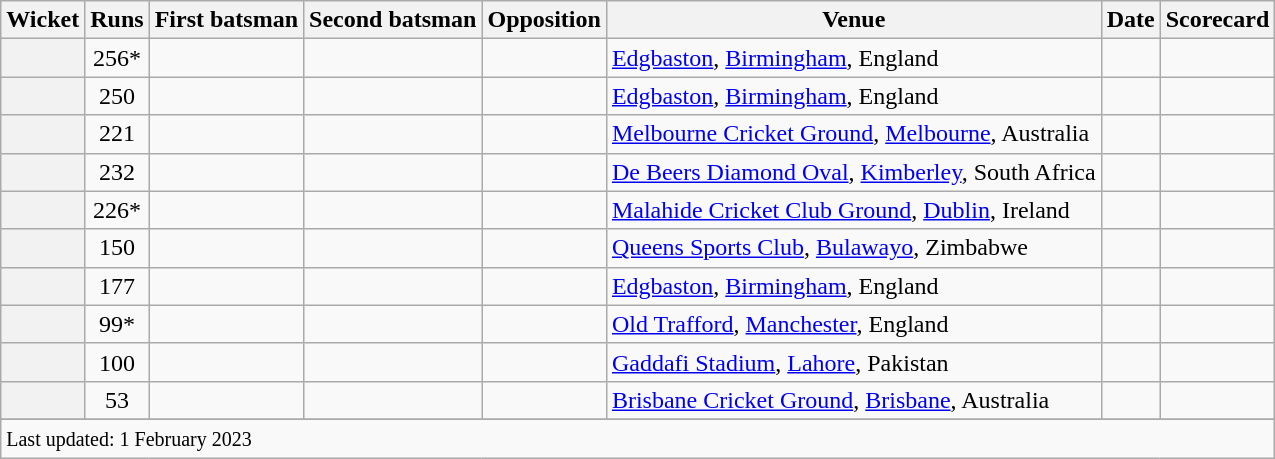<table class="wikitable plainrowheaders sortable">
<tr>
<th scope=col>Wicket</th>
<th scope=col>Runs</th>
<th scope=col>First batsman</th>
<th scope=col>Second batsman</th>
<th scope=col>Opposition</th>
<th scope=col>Venue</th>
<th scope=col>Date</th>
<th scope=col>Scorecard</th>
</tr>
<tr>
<th align=center></th>
<td scope=row style=text-align:center;>256*</td>
<td></td>
<td></td>
<td></td>
<td><a href='#'>Edgbaston</a>, <a href='#'>Birmingham</a>, England</td>
<td></td>
<td></td>
</tr>
<tr>
<th align=center></th>
<td scope=row style=text-align:center;>250</td>
<td></td>
<td></td>
<td></td>
<td><a href='#'>Edgbaston</a>, <a href='#'>Birmingham</a>, England</td>
<td></td>
<td></td>
</tr>
<tr>
<th align=center></th>
<td scope=row style=text-align:center;>221</td>
<td></td>
<td></td>
<td></td>
<td><a href='#'>Melbourne Cricket Ground</a>, <a href='#'>Melbourne</a>, Australia</td>
<td></td>
<td></td>
</tr>
<tr>
<th align=center></th>
<td scope="row" style="text-align:center;">232</td>
<td></td>
<td></td>
<td></td>
<td><a href='#'>De Beers Diamond Oval</a>, <a href='#'>Kimberley</a>, South Africa</td>
<td></td>
<td></td>
</tr>
<tr>
<th align=center></th>
<td scope=row style=text-align:center;>226*</td>
<td></td>
<td></td>
<td></td>
<td><a href='#'>Malahide Cricket Club Ground</a>, <a href='#'>Dublin</a>, Ireland</td>
<td></td>
<td></td>
</tr>
<tr>
<th align=center></th>
<td scope=row style=text-align:center;>150</td>
<td></td>
<td></td>
<td></td>
<td><a href='#'>Queens Sports Club</a>, <a href='#'>Bulawayo</a>, Zimbabwe</td>
<td></td>
<td></td>
</tr>
<tr>
<th align=center></th>
<td scope=row style=text-align:center;>177</td>
<td></td>
<td></td>
<td></td>
<td><a href='#'>Edgbaston</a>, <a href='#'>Birmingham</a>, England</td>
<td></td>
<td></td>
</tr>
<tr>
<th align=center></th>
<td scope=row style=text-align:center;>99*</td>
<td></td>
<td></td>
<td></td>
<td><a href='#'>Old Trafford</a>, <a href='#'>Manchester</a>, England</td>
<td></td>
<td></td>
</tr>
<tr>
<th align=center></th>
<td scope=row style=text-align:center;>100</td>
<td></td>
<td></td>
<td></td>
<td><a href='#'>Gaddafi Stadium</a>, <a href='#'>Lahore</a>, Pakistan</td>
<td></td>
<td></td>
</tr>
<tr>
<th align=center></th>
<td scope=row style=text-align:center;>53</td>
<td></td>
<td></td>
<td></td>
<td><a href='#'>Brisbane Cricket Ground</a>, <a href='#'>Brisbane</a>, Australia</td>
<td></td>
<td></td>
</tr>
<tr>
</tr>
<tr class=sortbottom>
<td colspan=8><small>Last updated: 1 February 2023</small></td>
</tr>
</table>
